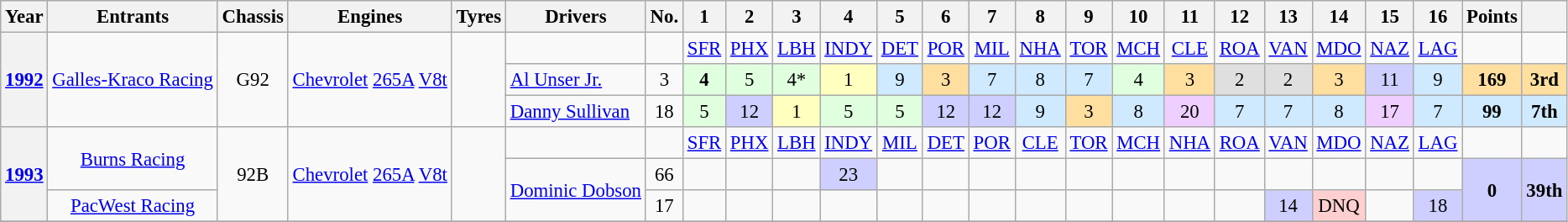<table class="wikitable" style="text-align:center; font-size:95%">
<tr>
<th>Year</th>
<th>Entrants</th>
<th>Chassis</th>
<th>Engines</th>
<th>Tyres</th>
<th>Drivers</th>
<th>No.</th>
<th>1</th>
<th>2</th>
<th>3</th>
<th>4</th>
<th>5</th>
<th>6</th>
<th>7</th>
<th>8</th>
<th>9</th>
<th>10</th>
<th>11</th>
<th>12</th>
<th>13</th>
<th>14</th>
<th>15</th>
<th>16</th>
<th>Points</th>
<th></th>
</tr>
<tr>
<th rowspan=3><a href='#'>1992</a></th>
<td rowspan=3><a href='#'>Galles-Kraco Racing</a></td>
<td rowspan=3>G92</td>
<td rowspan=3><a href='#'>Chevrolet</a> <a href='#'>265A</a> <a href='#'>V8</a><a href='#'>t</a></td>
<td rowspan=3></td>
<td></td>
<td></td>
<td><a href='#'>SFR</a></td>
<td><a href='#'>PHX</a></td>
<td><a href='#'>LBH</a></td>
<td><a href='#'>INDY</a></td>
<td><a href='#'>DET</a></td>
<td><a href='#'>POR</a></td>
<td><a href='#'>MIL</a></td>
<td><a href='#'>NHA</a></td>
<td><a href='#'>TOR</a></td>
<td><a href='#'>MCH</a></td>
<td><a href='#'>CLE</a></td>
<td><a href='#'>ROA</a></td>
<td><a href='#'>VAN</a></td>
<td><a href='#'>MDO</a></td>
<td><a href='#'>NAZ</a></td>
<td><a href='#'>LAG</a></td>
<td></td>
<td></td>
</tr>
<tr>
<td align="left"> <a href='#'>Al Unser Jr.</a></td>
<td>3</td>
<td style="background:#dfffdf;"><strong>4</strong></td>
<td style="background:#dfffdf;">5</td>
<td style="background:#dfffdf;">4*</td>
<td style="background:#ffffbf;">1</td>
<td style="background:#CFEAFF;">9</td>
<td style="background:#ffdf9f;">3</td>
<td style="background:#CFEAFF;">7</td>
<td style="background:#CFEAFF;">8</td>
<td style="background:#CFEAFF;">7</td>
<td style="background:#dfffdf;">4</td>
<td style="background:#ffdf9f;">3</td>
<td style="background:#dfdfdf;">2</td>
<td style="background:#dfdfdf;">2</td>
<td style="background:#ffdf9f;">3</td>
<td style="background:#CFCFFF;">11</td>
<td style="background:#CFEAFF;">9</td>
<td style="background:#ffdf9f;"><strong>169</strong></td>
<td style="background:#ffdf9f;"><strong>3rd</strong></td>
</tr>
<tr>
<td align="left"> <a href='#'>Danny Sullivan</a></td>
<td>18</td>
<td style="background:#dfffdf;">5</td>
<td style="background:#CFCFFF;">12</td>
<td style="background:#ffffbf;">1</td>
<td style="background:#dfffdf;">5</td>
<td style="background:#dfffdf;">5</td>
<td style="background:#CFCFFF;">12</td>
<td style="background:#CFCFFF;">12</td>
<td style="background:#CFEAFF;">9</td>
<td style="background:#ffdf9f;">3</td>
<td style="background:#CFEAFF;">8</td>
<td style="background:#efcfff;">20</td>
<td style="background:#CFEAFF;">7</td>
<td style="background:#CFEAFF;">7</td>
<td style="background:#CFEAFF;">8</td>
<td style="background:#efcfff;">17</td>
<td style="background:#CFEAFF;">7</td>
<td style="background:#CFEAFF;"><strong>99</strong></td>
<td style="background:#CFEAFF;"><strong>7th</strong></td>
</tr>
<tr>
<th rowspan=3><a href='#'>1993</a></th>
<td rowspan=2><a href='#'>Burns Racing</a></td>
<td rowspan=3>92B</td>
<td rowspan=3><a href='#'>Chevrolet</a> <a href='#'>265A</a> <a href='#'>V8</a><a href='#'>t</a></td>
<td rowspan=3></td>
<td></td>
<td></td>
<td><a href='#'>SFR</a></td>
<td><a href='#'>PHX</a></td>
<td><a href='#'>LBH</a></td>
<td><a href='#'>INDY</a></td>
<td><a href='#'>MIL</a></td>
<td><a href='#'>DET</a></td>
<td><a href='#'>POR</a></td>
<td><a href='#'>CLE</a></td>
<td><a href='#'>TOR</a></td>
<td><a href='#'>MCH</a></td>
<td><a href='#'>NHA</a></td>
<td><a href='#'>ROA</a></td>
<td><a href='#'>VAN</a></td>
<td><a href='#'>MDO</a></td>
<td><a href='#'>NAZ</a></td>
<td><a href='#'>LAG</a></td>
<td></td>
<td></td>
</tr>
<tr>
<td rowspan=2 align="left"> <a href='#'>Dominic Dobson</a></td>
<td>66</td>
<td></td>
<td></td>
<td></td>
<td style="background:#cfcfff;">23</td>
<td></td>
<td></td>
<td></td>
<td></td>
<td></td>
<td></td>
<td></td>
<td></td>
<td></td>
<td></td>
<td></td>
<td></td>
<td rowspan=2 style="background:#cfcfff;"><strong>0</strong></td>
<td rowspan=2 style="background:#cfcfff;"><strong>39th</strong></td>
</tr>
<tr>
<td><a href='#'>PacWest Racing</a></td>
<td>17</td>
<td></td>
<td></td>
<td></td>
<td></td>
<td></td>
<td></td>
<td></td>
<td></td>
<td></td>
<td></td>
<td></td>
<td></td>
<td style="background:#cfcfff;">14</td>
<td style="background:#ffcfcf;">DNQ</td>
<td></td>
<td style="background:#cfcfff;">18</td>
</tr>
<tr>
</tr>
</table>
